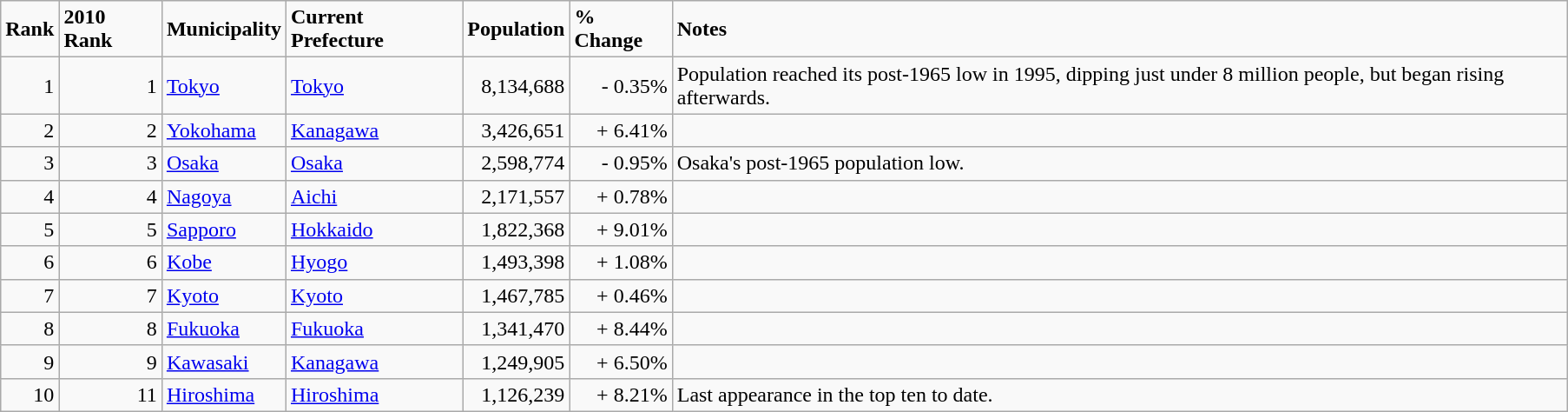<table class="wikitable" style="text-align:right; margin-right:60px">
<tr>
<td align=left><strong>Rank</strong></td>
<td align=left><strong>2010 Rank</strong></td>
<td align=left><strong>Municipality</strong></td>
<td align=left><strong>Current Prefecture</strong></td>
<td align=left><strong>Population</strong></td>
<td align=left><strong>% Change</strong></td>
<td align=left><strong>Notes</strong></td>
</tr>
<tr>
<td>1</td>
<td>1</td>
<td align=left><a href='#'>Tokyo</a></td>
<td align=left><a href='#'>Tokyo</a></td>
<td>8,134,688</td>
<td>- 0.35%</td>
<td align=left>Population reached its post-1965 low in 1995, dipping just under 8 million people, but began rising afterwards.</td>
</tr>
<tr>
<td>2</td>
<td>2</td>
<td align=left><a href='#'>Yokohama</a></td>
<td align=left><a href='#'>Kanagawa</a></td>
<td>3,426,651</td>
<td>+ 6.41%</td>
<td></td>
</tr>
<tr>
<td>3</td>
<td>3</td>
<td align=left><a href='#'>Osaka</a></td>
<td align=left><a href='#'>Osaka</a></td>
<td>2,598,774</td>
<td>- 0.95%</td>
<td align=left>Osaka's post-1965 population low.</td>
</tr>
<tr>
<td>4</td>
<td>4</td>
<td align=left><a href='#'>Nagoya</a></td>
<td align=left><a href='#'>Aichi</a></td>
<td>2,171,557</td>
<td>+ 0.78%</td>
<td></td>
</tr>
<tr>
<td>5</td>
<td>5</td>
<td align=left><a href='#'>Sapporo</a></td>
<td align=left><a href='#'>Hokkaido</a></td>
<td>1,822,368</td>
<td>+ 9.01%</td>
<td></td>
</tr>
<tr>
<td>6</td>
<td>6</td>
<td align=left><a href='#'>Kobe</a></td>
<td align=left><a href='#'>Hyogo</a></td>
<td>1,493,398</td>
<td>+ 1.08%</td>
<td></td>
</tr>
<tr>
<td>7</td>
<td>7</td>
<td align=left><a href='#'>Kyoto</a></td>
<td align=left><a href='#'>Kyoto</a></td>
<td>1,467,785</td>
<td>+ 0.46%</td>
<td></td>
</tr>
<tr>
<td>8</td>
<td>8</td>
<td align=left><a href='#'>Fukuoka</a></td>
<td align=left><a href='#'>Fukuoka</a></td>
<td>1,341,470</td>
<td>+ 8.44%</td>
<td></td>
</tr>
<tr>
<td>9</td>
<td>9</td>
<td align=left><a href='#'>Kawasaki</a></td>
<td align=left><a href='#'>Kanagawa</a></td>
<td>1,249,905</td>
<td>+ 6.50%</td>
<td></td>
</tr>
<tr>
<td>10</td>
<td>11</td>
<td align=left><a href='#'>Hiroshima</a></td>
<td align=left><a href='#'>Hiroshima</a></td>
<td>1,126,239</td>
<td>+ 8.21%</td>
<td align=left>Last appearance in the top ten to date.</td>
</tr>
</table>
